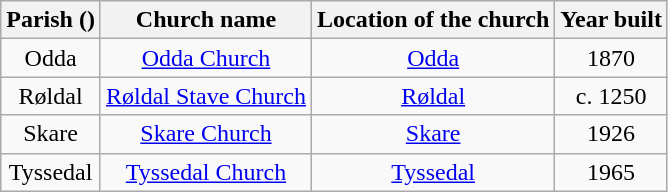<table class="wikitable" style="text-align:center">
<tr>
<th>Parish ()</th>
<th>Church name</th>
<th>Location of the church</th>
<th>Year built</th>
</tr>
<tr>
<td>Odda</td>
<td><a href='#'>Odda Church</a></td>
<td><a href='#'>Odda</a></td>
<td>1870</td>
</tr>
<tr>
<td>Røldal</td>
<td><a href='#'>Røldal Stave Church</a></td>
<td><a href='#'>Røldal</a></td>
<td>c. 1250</td>
</tr>
<tr>
<td>Skare</td>
<td><a href='#'>Skare Church</a></td>
<td><a href='#'>Skare</a></td>
<td>1926</td>
</tr>
<tr>
<td>Tyssedal</td>
<td><a href='#'>Tyssedal Church</a></td>
<td><a href='#'>Tyssedal</a></td>
<td>1965</td>
</tr>
</table>
